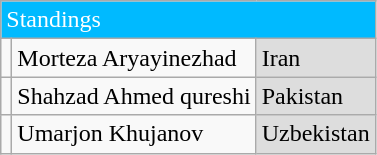<table class="wikitable">
<tr>
<td colspan="3" style="background:#00baff;color:#fff">Standings</td>
</tr>
<tr>
<td></td>
<td>Morteza Aryayinezhad</td>
<td style="background:#dddddd"> Iran</td>
</tr>
<tr>
<td></td>
<td>Shahzad Ahmed qureshi</td>
<td style="background:#dddddd">Pakistan</td>
</tr>
<tr>
<td></td>
<td>Umarjon Khujanov</td>
<td style="background:#dddddd"> Uzbekistan</td>
</tr>
</table>
